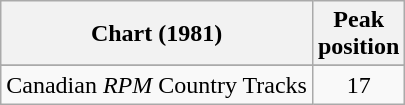<table class="wikitable sortable">
<tr>
<th align="left">Chart (1981)</th>
<th style="text-align:center;">Peak<br>position</th>
</tr>
<tr>
</tr>
<tr>
<td align="left">Canadian <em>RPM</em> Country Tracks</td>
<td style="text-align:center;">17</td>
</tr>
</table>
